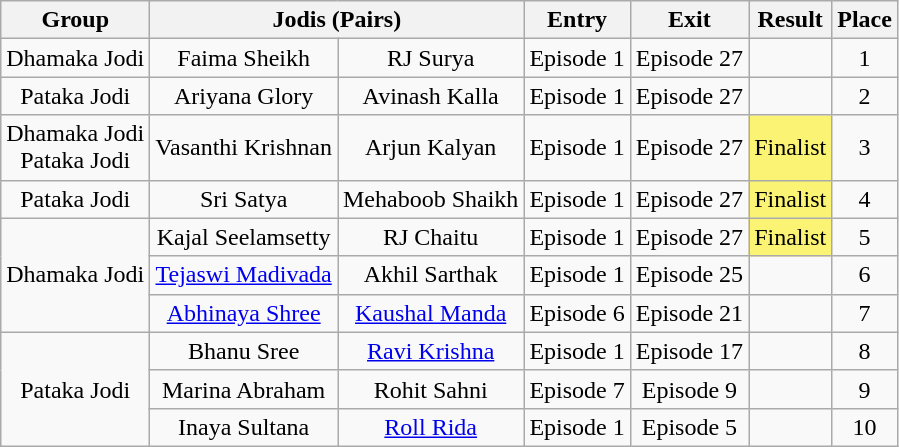<table class="wikitable sortable" style="text-align:center">
<tr>
<th>Group </th>
<th colspan="2">Jodis (Pairs)</th>
<th>Entry</th>
<th>Exit</th>
<th>Result</th>
<th>Place</th>
</tr>
<tr>
<td>Dhamaka Jodi</td>
<td>Faima Sheikh<br> </td>
<td>RJ Surya<br> </td>
<td>Episode 1</td>
<td>Episode 27</td>
<td></td>
<td>1</td>
</tr>
<tr>
<td>Pataka Jodi</td>
<td>Ariyana Glory<br> </td>
<td>Avinash Kalla<br> </td>
<td>Episode 1</td>
<td>Episode 27</td>
<td></td>
<td>2</td>
</tr>
<tr>
<td>Dhamaka Jodi <br> Pataka Jodi </td>
<td>Vasanthi Krishnan <br> </td>
<td>Arjun Kalyan<br> </td>
<td>Episode 1</td>
<td>Episode 27</td>
<td style="background:#FBF373;">Finalist</td>
<td>3</td>
</tr>
<tr>
<td>Pataka Jodi</td>
<td>Sri Satya<br> </td>
<td>Mehaboob Shaikh<br> </td>
<td>Episode 1</td>
<td>Episode 27</td>
<td style="background:#FBF373;">Finalist</td>
<td>4</td>
</tr>
<tr>
<td rowspan="3">Dhamaka Jodi</td>
<td>Kajal Seelamsetty <br> </td>
<td>RJ Chaitu<br> </td>
<td>Episode 1</td>
<td>Episode 27</td>
<td style="background:#FBF373;">Finalist</td>
<td>5</td>
</tr>
<tr>
<td><a href='#'>Tejaswi Madivada</a><br> </td>
<td>Akhil Sarthak<br> </td>
<td>Episode 1</td>
<td>Episode 25</td>
<td></td>
<td>6</td>
</tr>
<tr>
<td><a href='#'>Abhinaya Shree</a><br> </td>
<td><a href='#'>Kaushal Manda</a><br> </td>
<td>Episode 6</td>
<td>Episode 21</td>
<td></td>
<td>7</td>
</tr>
<tr>
<td rowspan="3">Pataka Jodi</td>
<td>Bhanu Sree<br> </td>
<td><a href='#'>Ravi Krishna</a><br> </td>
<td>Episode 1</td>
<td>Episode 17</td>
<td></td>
<td>8</td>
</tr>
<tr>
<td>Marina Abraham<br> </td>
<td>Rohit Sahni<br> </td>
<td>Episode 7</td>
<td>Episode 9</td>
<td></td>
<td>9</td>
</tr>
<tr>
<td>Inaya Sultana<br> </td>
<td><a href='#'>Roll Rida</a><br> </td>
<td>Episode 1</td>
<td>Episode 5</td>
<td></td>
<td>10</td>
</tr>
</table>
